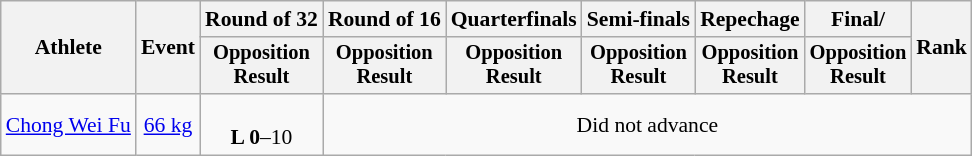<table class=wikitable style="text-align:center; font-size:90%">
<tr>
<th rowspan="2">Athlete</th>
<th rowspan="2">Event</th>
<th>Round of 32</th>
<th>Round of 16</th>
<th>Quarterfinals</th>
<th>Semi-finals</th>
<th>Repechage</th>
<th>Final/</th>
<th rowspan=2>Rank</th>
</tr>
<tr style="font-size:95%">
<th>Opposition<br>Result</th>
<th>Opposition<br>Result</th>
<th>Opposition<br>Result</th>
<th>Opposition<br>Result</th>
<th>Opposition<br>Result</th>
<th>Opposition<br>Result</th>
</tr>
<tr>
<td align=left><a href='#'>Chong Wei Fu</a></td>
<td><a href='#'>66 kg</a></td>
<td style="text-align:center;"><br><strong>L 0</strong>–10</td>
<td colspan="6" style="text-align:center;">Did not advance</td>
</tr>
</table>
